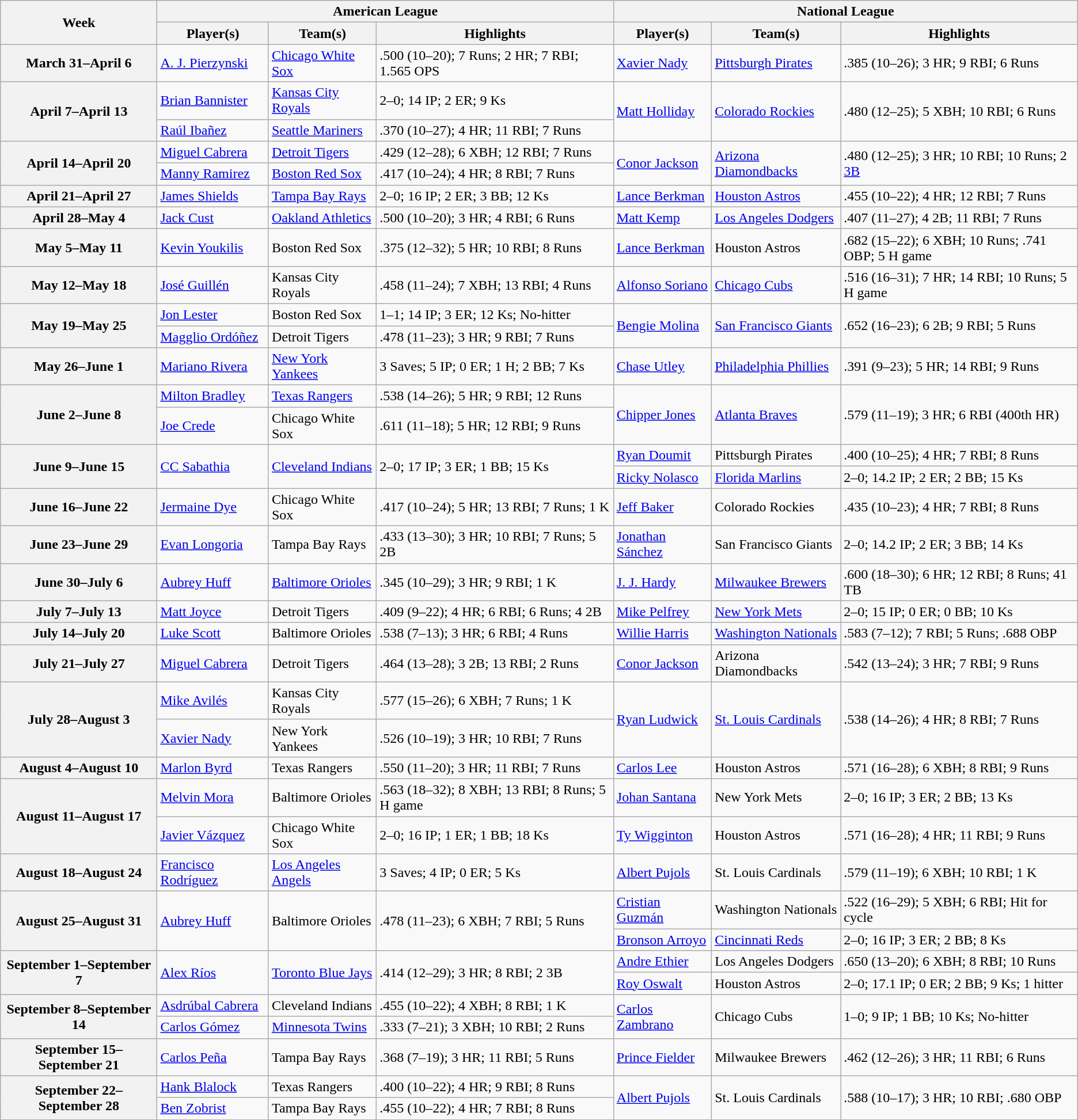<table class="wikitable plainrowheaders">
<tr>
<th rowspan=2>Week</th>
<th colspan=3>American League</th>
<th colspan=3>National League</th>
</tr>
<tr>
<th>Player(s)</th>
<th>Team(s)</th>
<th width=22%>Highlights</th>
<th>Player(s)</th>
<th>Team(s)</th>
<th width=22%>Highlights</th>
</tr>
<tr>
<th scope="row">March 31–April 6</th>
<td><a href='#'>A. J. Pierzynski</a></td>
<td><a href='#'>Chicago White Sox</a></td>
<td>.500 (10–20); 7 Runs; 2 HR; 7 RBI; 1.565 OPS</td>
<td><a href='#'>Xavier Nady</a></td>
<td><a href='#'>Pittsburgh Pirates</a></td>
<td>.385 (10–26); 3 HR; 9 RBI; 6 Runs</td>
</tr>
<tr>
<th rowspan="2" scope="row">April 7–April 13</th>
<td><a href='#'>Brian Bannister</a></td>
<td><a href='#'>Kansas City Royals</a></td>
<td>2–0; 14 IP; 2 ER; 9 Ks</td>
<td rowspan="2"><a href='#'>Matt Holliday</a></td>
<td rowspan="2"><a href='#'>Colorado Rockies</a></td>
<td rowspan="2">.480 (12–25); 5 XBH; 10 RBI; 6 Runs</td>
</tr>
<tr>
<td><a href='#'>Raúl Ibañez</a></td>
<td><a href='#'>Seattle Mariners</a></td>
<td>.370 (10–27); 4 HR; 11 RBI; 7 Runs</td>
</tr>
<tr>
<th rowspan="2" scope="row">April 14–April 20</th>
<td><a href='#'>Miguel Cabrera</a></td>
<td><a href='#'>Detroit Tigers</a></td>
<td>.429 (12–28); 6 XBH; 12 RBI; 7 Runs</td>
<td rowspan="2"><a href='#'>Conor Jackson</a></td>
<td rowspan="2"><a href='#'>Arizona Diamondbacks</a></td>
<td rowspan="2">.480 (12–25); 3 HR; 10 RBI; 10 Runs; 2 <a href='#'>3B</a></td>
</tr>
<tr>
<td><a href='#'>Manny Ramirez</a></td>
<td><a href='#'>Boston Red Sox</a></td>
<td>.417 (10–24); 4 HR; 8 RBI; 7 Runs</td>
</tr>
<tr>
<th scope="row">April 21–April 27</th>
<td><a href='#'>James Shields</a></td>
<td><a href='#'>Tampa Bay Rays</a></td>
<td>2–0; 16 IP; 2 ER; 3 BB; 12 Ks</td>
<td><a href='#'>Lance Berkman</a></td>
<td><a href='#'>Houston Astros</a></td>
<td>.455 (10–22); 4 HR; 12 RBI; 7 Runs</td>
</tr>
<tr>
<th scope="row">April 28–May 4</th>
<td><a href='#'>Jack Cust</a></td>
<td><a href='#'>Oakland Athletics</a></td>
<td>.500 (10–20); 3 HR; 4 RBI; 6 Runs</td>
<td><a href='#'>Matt Kemp</a></td>
<td><a href='#'>Los Angeles Dodgers</a></td>
<td>.407 (11–27); 4 2B; 11 RBI; 7 Runs</td>
</tr>
<tr>
<th scope="row">May 5–May 11</th>
<td><a href='#'>Kevin Youkilis</a></td>
<td>Boston Red Sox</td>
<td>.375 (12–32); 5 HR; 10 RBI; 8 Runs</td>
<td><a href='#'>Lance Berkman</a></td>
<td>Houston Astros</td>
<td>.682 (15–22); 6 XBH; 10 Runs; .741 OBP; 5 H game</td>
</tr>
<tr>
<th scope="row">May 12–May 18</th>
<td><a href='#'>José Guillén</a></td>
<td>Kansas City Royals</td>
<td>.458 (11–24); 7 XBH; 13 RBI; 4 Runs</td>
<td><a href='#'>Alfonso Soriano</a></td>
<td><a href='#'>Chicago Cubs</a></td>
<td>.516 (16–31); 7 HR; 14 RBI; 10 Runs; 5 H game</td>
</tr>
<tr>
<th rowspan="2" scope="row">May 19–May 25</th>
<td><a href='#'>Jon Lester</a></td>
<td>Boston Red Sox</td>
<td>1–1; 14 IP; 3 ER; 12 Ks; No-hitter</td>
<td rowspan="2"><a href='#'>Bengie Molina</a></td>
<td rowspan="2"><a href='#'>San Francisco Giants</a></td>
<td rowspan="2">.652 (16–23); 6 2B; 9 RBI; 5 Runs</td>
</tr>
<tr>
<td><a href='#'>Magglio Ordóñez</a></td>
<td>Detroit Tigers</td>
<td>.478 (11–23); 3 HR; 9 RBI; 7 Runs</td>
</tr>
<tr>
<th scope="row">May 26–June 1</th>
<td><a href='#'>Mariano Rivera</a></td>
<td><a href='#'>New York Yankees</a></td>
<td>3 Saves; 5 IP; 0 ER; 1 H; 2 BB; 7 Ks</td>
<td><a href='#'>Chase Utley</a></td>
<td><a href='#'>Philadelphia Phillies</a></td>
<td>.391 (9–23); 5 HR; 14 RBI; 9 Runs</td>
</tr>
<tr>
<th rowspan="2" scope="row">June 2–June 8</th>
<td><a href='#'>Milton Bradley</a></td>
<td><a href='#'>Texas Rangers</a></td>
<td>.538 (14–26); 5 HR; 9 RBI; 12 Runs</td>
<td rowspan="2"><a href='#'>Chipper Jones</a></td>
<td rowspan="2"><a href='#'>Atlanta Braves</a></td>
<td rowspan="2">.579 (11–19); 3 HR; 6 RBI (400th HR)</td>
</tr>
<tr>
<td><a href='#'>Joe Crede</a></td>
<td>Chicago White Sox</td>
<td>.611 (11–18); 5 HR; 12 RBI; 9 Runs</td>
</tr>
<tr>
<th rowspan="2" scope="row">June 9–June 15</th>
<td rowspan="2"><a href='#'>CC Sabathia</a></td>
<td rowspan="2"><a href='#'>Cleveland Indians</a></td>
<td rowspan="2">2–0; 17 IP; 3 ER; 1 BB; 15 Ks</td>
<td><a href='#'>Ryan Doumit</a></td>
<td>Pittsburgh Pirates</td>
<td>.400 (10–25); 4 HR; 7 RBI; 8 Runs</td>
</tr>
<tr>
<td><a href='#'>Ricky Nolasco</a></td>
<td><a href='#'>Florida Marlins</a></td>
<td>2–0; 14.2 IP; 2 ER; 2 BB; 15 Ks</td>
</tr>
<tr>
<th scope="row">June 16–June 22</th>
<td><a href='#'>Jermaine Dye</a></td>
<td>Chicago White Sox</td>
<td>.417 (10–24); 5 HR; 13 RBI; 7 Runs; 1 K</td>
<td><a href='#'>Jeff Baker</a></td>
<td>Colorado Rockies</td>
<td>.435 (10–23); 4 HR; 7 RBI; 8 Runs</td>
</tr>
<tr>
<th scope="row">June 23–June 29</th>
<td><a href='#'>Evan Longoria</a></td>
<td>Tampa Bay Rays</td>
<td>.433 (13–30); 3 HR; 10 RBI; 7 Runs; 5 2B</td>
<td><a href='#'>Jonathan Sánchez</a></td>
<td>San Francisco Giants</td>
<td>2–0; 14.2 IP; 2 ER; 3 BB; 14 Ks</td>
</tr>
<tr>
<th scope="row">June 30–July 6</th>
<td><a href='#'>Aubrey Huff</a></td>
<td><a href='#'>Baltimore Orioles</a></td>
<td>.345 (10–29); 3 HR; 9 RBI; 1 K</td>
<td><a href='#'>J. J. Hardy</a></td>
<td><a href='#'>Milwaukee Brewers</a></td>
<td>.600 (18–30); 6 HR; 12 RBI; 8 Runs; 41 TB</td>
</tr>
<tr>
<th scope="row">July 7–July 13</th>
<td><a href='#'>Matt Joyce</a></td>
<td>Detroit Tigers</td>
<td>.409 (9–22); 4 HR; 6 RBI; 6 Runs; 4 2B</td>
<td><a href='#'>Mike Pelfrey</a></td>
<td><a href='#'>New York Mets</a></td>
<td>2–0; 15 IP; 0 ER; 0 BB; 10 Ks</td>
</tr>
<tr>
<th scope="row">July 14–July 20</th>
<td><a href='#'>Luke Scott</a></td>
<td>Baltimore Orioles</td>
<td>.538 (7–13); 3 HR; 6 RBI; 4 Runs</td>
<td><a href='#'>Willie Harris</a></td>
<td><a href='#'>Washington Nationals</a></td>
<td>.583 (7–12); 7 RBI; 5 Runs; .688 OBP</td>
</tr>
<tr>
<th scope="row">July 21–July 27</th>
<td><a href='#'>Miguel Cabrera</a></td>
<td>Detroit Tigers</td>
<td>.464 (13–28); 3 2B; 13 RBI; 2 Runs</td>
<td><a href='#'>Conor Jackson</a></td>
<td>Arizona Diamondbacks</td>
<td>.542 (13–24); 3 HR; 7 RBI; 9 Runs</td>
</tr>
<tr>
<th rowspan="2" scope="row">July 28–August 3</th>
<td><a href='#'>Mike Avilés</a></td>
<td>Kansas City Royals</td>
<td>.577 (15–26); 6 XBH; 7 Runs; 1 K</td>
<td rowspan="2"><a href='#'>Ryan Ludwick</a></td>
<td rowspan="2"><a href='#'>St. Louis Cardinals</a></td>
<td rowspan="2">.538 (14–26); 4 HR; 8 RBI; 7 Runs</td>
</tr>
<tr>
<td><a href='#'>Xavier Nady</a></td>
<td>New York Yankees</td>
<td>.526 (10–19); 3 HR; 10 RBI; 7 Runs</td>
</tr>
<tr>
<th scope="row">August 4–August 10</th>
<td><a href='#'>Marlon Byrd</a></td>
<td>Texas Rangers</td>
<td>.550 (11–20); 3 HR; 11 RBI; 7 Runs</td>
<td><a href='#'>Carlos Lee</a></td>
<td>Houston Astros</td>
<td>.571 (16–28); 6 XBH; 8 RBI; 9 Runs</td>
</tr>
<tr>
<th rowspan="2" scope="row">August 11–August 17</th>
<td><a href='#'>Melvin Mora</a></td>
<td>Baltimore Orioles</td>
<td>.563 (18–32); 8 XBH; 13 RBI; 8 Runs; 5 H game</td>
<td><a href='#'>Johan Santana</a></td>
<td>New York Mets</td>
<td>2–0; 16 IP; 3 ER; 2 BB; 13 Ks</td>
</tr>
<tr>
<td><a href='#'>Javier Vázquez</a></td>
<td>Chicago White Sox</td>
<td>2–0; 16 IP; 1 ER; 1 BB; 18 Ks</td>
<td><a href='#'>Ty Wigginton</a></td>
<td>Houston Astros</td>
<td>.571 (16–28); 4 HR; 11 RBI; 9 Runs</td>
</tr>
<tr>
<th scope="row">August 18–August 24</th>
<td><a href='#'>Francisco Rodríguez</a></td>
<td><a href='#'>Los Angeles Angels</a></td>
<td>3 Saves; 4 IP; 0 ER; 5 Ks</td>
<td><a href='#'>Albert Pujols</a></td>
<td>St. Louis Cardinals</td>
<td>.579 (11–19); 6 XBH; 10 RBI; 1 K</td>
</tr>
<tr>
<th rowspan="2" scope="row">August 25–August 31</th>
<td rowspan="2"><a href='#'>Aubrey Huff</a></td>
<td rowspan="2">Baltimore Orioles</td>
<td rowspan="2">.478 (11–23); 6 XBH; 7 RBI; 5 Runs</td>
<td><a href='#'>Cristian Guzmán</a></td>
<td>Washington Nationals</td>
<td>.522 (16–29); 5 XBH; 6 RBI; Hit for cycle</td>
</tr>
<tr>
<td><a href='#'>Bronson Arroyo</a></td>
<td><a href='#'>Cincinnati Reds</a></td>
<td>2–0; 16 IP; 3 ER; 2 BB; 8 Ks</td>
</tr>
<tr>
<th rowspan="2" scope="row">September 1–September 7</th>
<td rowspan="2"><a href='#'>Alex Ríos</a></td>
<td rowspan="2"><a href='#'>Toronto Blue Jays</a></td>
<td rowspan="2">.414 (12–29); 3 HR; 8 RBI; 2 3B</td>
<td><a href='#'>Andre Ethier</a></td>
<td>Los Angeles Dodgers</td>
<td>.650 (13–20); 6 XBH; 8 RBI; 10 Runs</td>
</tr>
<tr>
<td><a href='#'>Roy Oswalt</a></td>
<td>Houston Astros</td>
<td>2–0; 17.1 IP; 0 ER; 2 BB; 9 Ks; 1 hitter</td>
</tr>
<tr>
<th rowspan="2" scope="row">September 8–September 14</th>
<td><a href='#'>Asdrúbal Cabrera</a></td>
<td>Cleveland Indians</td>
<td>.455 (10–22); 4 XBH; 8 RBI; 1 K</td>
<td rowspan="2"><a href='#'>Carlos Zambrano</a></td>
<td rowspan="2">Chicago Cubs</td>
<td rowspan="2">1–0; 9 IP; 1 BB; 10 Ks; No-hitter</td>
</tr>
<tr>
<td><a href='#'>Carlos Gómez</a></td>
<td><a href='#'>Minnesota Twins</a></td>
<td>.333 (7–21); 3 XBH; 10 RBI; 2 Runs</td>
</tr>
<tr>
<th scope="row">September 15–September 21</th>
<td><a href='#'>Carlos Peña</a></td>
<td>Tampa Bay Rays</td>
<td>.368 (7–19); 3 HR; 11 RBI; 5 Runs</td>
<td><a href='#'>Prince Fielder</a></td>
<td>Milwaukee Brewers</td>
<td>.462 (12–26); 3 HR; 11 RBI; 6 Runs</td>
</tr>
<tr>
<th rowspan="2" scope="row">September 22–September 28</th>
<td><a href='#'>Hank Blalock</a></td>
<td>Texas Rangers</td>
<td>.400 (10–22); 4 HR; 9 RBI; 8 Runs</td>
<td rowspan="2"><a href='#'>Albert Pujols</a></td>
<td rowspan="2">St. Louis Cardinals</td>
<td rowspan="2">.588 (10–17); 3 HR; 10 RBI; .680 OBP</td>
</tr>
<tr>
<td><a href='#'>Ben Zobrist</a></td>
<td>Tampa Bay Rays</td>
<td>.455 (10–22); 4 HR; 7 RBI; 8 Runs</td>
</tr>
</table>
